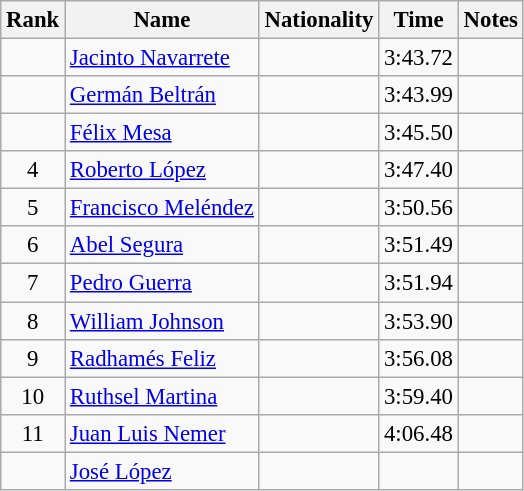<table class="wikitable sortable" style="text-align:center;font-size:95%">
<tr>
<th>Rank</th>
<th>Name</th>
<th>Nationality</th>
<th>Time</th>
<th>Notes</th>
</tr>
<tr>
<td></td>
<td align=left><a href='#'>Jacinto Navarrete</a></td>
<td align=left></td>
<td>3:43.72</td>
<td></td>
</tr>
<tr>
<td></td>
<td align=left><a href='#'>Germán Beltrán</a></td>
<td align=left></td>
<td>3:43.99</td>
<td></td>
</tr>
<tr>
<td></td>
<td align=left><a href='#'>Félix Mesa</a></td>
<td align=left></td>
<td>3:45.50</td>
<td></td>
</tr>
<tr>
<td>4</td>
<td align=left><a href='#'>Roberto López</a></td>
<td align=left></td>
<td>3:47.40</td>
<td></td>
</tr>
<tr>
<td>5</td>
<td align=left><a href='#'>Francisco Meléndez</a></td>
<td align=left></td>
<td>3:50.56</td>
<td></td>
</tr>
<tr>
<td>6</td>
<td align=left><a href='#'>Abel Segura</a></td>
<td align=left></td>
<td>3:51.49</td>
<td></td>
</tr>
<tr>
<td>7</td>
<td align=left><a href='#'>Pedro Guerra</a></td>
<td align=left></td>
<td>3:51.94</td>
<td></td>
</tr>
<tr>
<td>8</td>
<td align=left><a href='#'>William Johnson</a></td>
<td align=left></td>
<td>3:53.90</td>
<td></td>
</tr>
<tr>
<td>9</td>
<td align=left><a href='#'>Radhamés Feliz</a></td>
<td align=left></td>
<td>3:56.08</td>
<td></td>
</tr>
<tr>
<td>10</td>
<td align=left><a href='#'>Ruthsel Martina</a></td>
<td align=left></td>
<td>3:59.40</td>
<td></td>
</tr>
<tr>
<td>11</td>
<td align=left><a href='#'>Juan Luis Nemer</a></td>
<td align=left></td>
<td>4:06.48</td>
<td></td>
</tr>
<tr>
<td></td>
<td align=left><a href='#'>José López</a></td>
<td align=left></td>
<td></td>
<td></td>
</tr>
</table>
